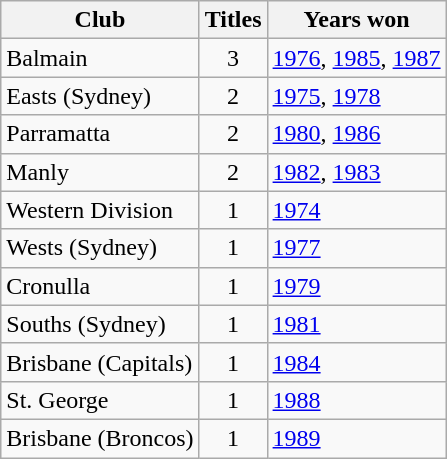<table class="wikitable">
<tr>
<th width=0px>Club</th>
<th width=0px>Titles</th>
<th width=0px>Years won</th>
</tr>
<tr>
<td>Balmain</td>
<td style="text-align:center;">3</td>
<td><a href='#'>1976</a>, <a href='#'>1985</a>, <a href='#'>1987</a></td>
</tr>
<tr>
<td>Easts (Sydney)</td>
<td style="text-align:center;">2</td>
<td><a href='#'>1975</a>, <a href='#'>1978</a></td>
</tr>
<tr>
<td>Parramatta</td>
<td style="text-align:center;">2</td>
<td><a href='#'>1980</a>, <a href='#'>1986</a></td>
</tr>
<tr>
<td>Manly</td>
<td style="text-align:center;">2</td>
<td><a href='#'>1982</a>, <a href='#'>1983</a></td>
</tr>
<tr>
<td>Western Division</td>
<td style="text-align:center;">1</td>
<td><a href='#'>1974</a></td>
</tr>
<tr>
<td>Wests (Sydney)</td>
<td style="text-align:center;">1</td>
<td><a href='#'>1977</a></td>
</tr>
<tr>
<td>Cronulla</td>
<td style="text-align:center;">1</td>
<td><a href='#'>1979</a></td>
</tr>
<tr>
<td>Souths (Sydney)</td>
<td style="text-align:center;">1</td>
<td><a href='#'>1981</a></td>
</tr>
<tr>
<td>Brisbane (Capitals)</td>
<td style="text-align:center;">1</td>
<td><a href='#'>1984</a></td>
</tr>
<tr>
<td>St. George</td>
<td style="text-align:center;">1</td>
<td><a href='#'>1988</a></td>
</tr>
<tr>
<td>Brisbane (Broncos)</td>
<td style="text-align:center;">1</td>
<td><a href='#'>1989</a></td>
</tr>
</table>
